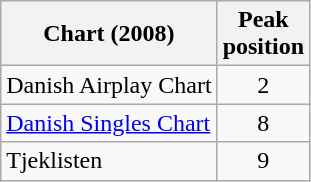<table class="wikitable">
<tr>
<th>Chart (2008)</th>
<th>Peak<br>position</th>
</tr>
<tr>
<td>Danish Airplay Chart</td>
<td style="text-align:center;">2</td>
</tr>
<tr>
<td><a href='#'>Danish Singles Chart</a></td>
<td style="text-align:center;">8</td>
</tr>
<tr>
<td>Tjeklisten</td>
<td style="text-align:center;">9</td>
</tr>
</table>
